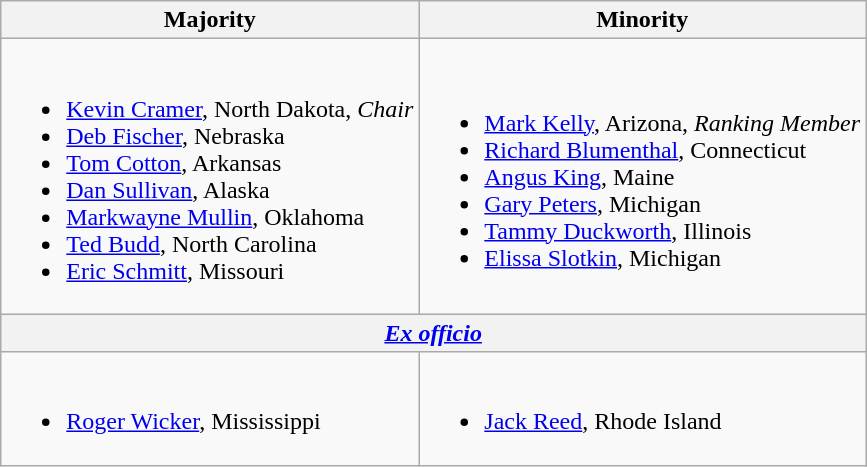<table class=wikitable>
<tr>
<th>Majority</th>
<th>Minority</th>
</tr>
<tr>
<td><br><ul><li><a href='#'>Kevin Cramer</a>, North Dakota, <em>Chair</em></li><li><a href='#'>Deb Fischer</a>, Nebraska</li><li><a href='#'>Tom Cotton</a>, Arkansas</li><li><a href='#'>Dan Sullivan</a>, Alaska</li><li><a href='#'>Markwayne Mullin</a>, Oklahoma</li><li><a href='#'>Ted Budd</a>, North Carolina</li><li><a href='#'>Eric Schmitt</a>, Missouri</li></ul></td>
<td><br><ul><li><a href='#'>Mark Kelly</a>, Arizona, <em>Ranking Member</em></li><li><a href='#'>Richard Blumenthal</a>, Connecticut</li><li><span><a href='#'>Angus King</a>, Maine</span></li><li><a href='#'>Gary Peters</a>, Michigan</li><li><a href='#'>Tammy Duckworth</a>, Illinois</li><li><a href='#'>Elissa Slotkin</a>, Michigan</li></ul></td>
</tr>
<tr>
<th colspan=2><em><a href='#'>Ex officio</a></em></th>
</tr>
<tr>
<td><br><ul><li><a href='#'>Roger Wicker</a>, Mississippi</li></ul></td>
<td><br><ul><li><a href='#'>Jack Reed</a>, Rhode Island</li></ul></td>
</tr>
</table>
